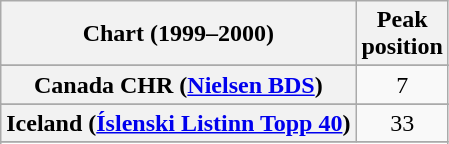<table class="wikitable sortable plainrowheaders" style="text-align:center">
<tr>
<th scope="col">Chart (1999–2000)</th>
<th scope="col">Peak<br>position</th>
</tr>
<tr>
</tr>
<tr>
</tr>
<tr>
</tr>
<tr>
<th scope="row">Canada CHR (<a href='#'>Nielsen BDS</a>)</th>
<td style="text-align:center">7</td>
</tr>
<tr>
</tr>
<tr>
<th scope="row">Iceland (<a href='#'>Íslenski Listinn Topp 40</a>)</th>
<td>33</td>
</tr>
<tr>
</tr>
<tr>
</tr>
<tr>
</tr>
<tr>
</tr>
<tr>
</tr>
<tr>
</tr>
<tr>
</tr>
<tr>
</tr>
<tr>
</tr>
<tr>
</tr>
</table>
